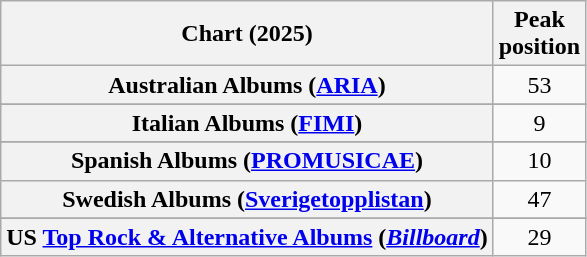<table class="wikitable sortable plainrowheaders" style="text-align:center">
<tr>
<th scope="col">Chart (2025)</th>
<th scope="col">Peak<br>position</th>
</tr>
<tr>
<th scope="row">Australian Albums (<a href='#'>ARIA</a>)</th>
<td>53</td>
</tr>
<tr>
</tr>
<tr>
</tr>
<tr>
</tr>
<tr>
</tr>
<tr>
</tr>
<tr>
</tr>
<tr>
</tr>
<tr>
<th scope="row">Italian Albums (<a href='#'>FIMI</a>)</th>
<td>9</td>
</tr>
<tr>
</tr>
<tr>
<th scope="row">Spanish Albums (<a href='#'>PROMUSICAE</a>)</th>
<td>10</td>
</tr>
<tr>
<th scope="row">Swedish Albums (<a href='#'>Sverigetopplistan</a>)</th>
<td>47</td>
</tr>
<tr>
</tr>
<tr>
</tr>
<tr>
</tr>
<tr>
</tr>
<tr>
</tr>
<tr>
</tr>
<tr>
<th scope="row">US <a href='#'>Top Rock & Alternative Albums</a> (<em><a href='#'>Billboard</a></em>)</th>
<td>29</td>
</tr>
</table>
